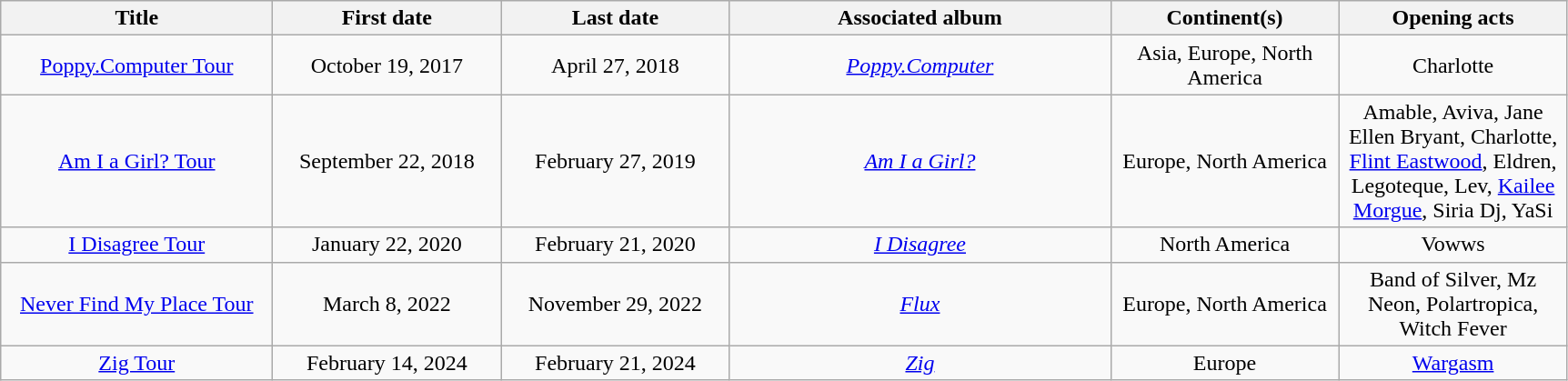<table class="wikitable plainrowheaders" style="text-align:center;">
<tr>
<th scope="col" style="width:12em;">Title</th>
<th scope="col" style="width:10em;">First date</th>
<th scope="col" style="width:10em;">Last date</th>
<th scope="col" style="width:17em;">Associated album</th>
<th scope="col" style="width:10em;">Continent(s)</th>
<th scope="col" style="width:10em;">Opening acts</th>
</tr>
<tr>
<td><a href='#'>Poppy.Computer Tour</a></td>
<td>October 19, 2017</td>
<td>April 27, 2018</td>
<td><em><a href='#'>Poppy.Computer</a></em></td>
<td>Asia, Europe, North America</td>
<td>Charlotte</td>
</tr>
<tr>
<td><a href='#'>Am I a Girl? Tour</a></td>
<td>September 22, 2018</td>
<td>February 27, 2019</td>
<td><em><a href='#'>Am I a Girl?</a></em></td>
<td>Europe, North America</td>
<td>Amable, Aviva, Jane Ellen Bryant, Charlotte, <a href='#'>Flint Eastwood</a>, Eldren, Legoteque, Lev, <a href='#'>Kailee Morgue</a>, Siria Dj, YaSi</td>
</tr>
<tr>
<td><a href='#'>I Disagree Tour</a></td>
<td>January 22, 2020</td>
<td>February 21, 2020</td>
<td><em><a href='#'>I Disagree</a></em></td>
<td>North America</td>
<td>Vowws</td>
</tr>
<tr>
<td><a href='#'>Never Find My Place Tour</a></td>
<td>March 8, 2022</td>
<td>November 29, 2022</td>
<td><em><a href='#'>Flux</a></em></td>
<td>Europe, North America</td>
<td>Band of Silver, Mz Neon, Polartropica, Witch Fever</td>
</tr>
<tr>
<td><a href='#'>Zig Tour</a></td>
<td>February 14, 2024</td>
<td>February 21, 2024</td>
<td><a href='#'><em>Zig</em></a></td>
<td>Europe</td>
<td><a href='#'>Wargasm</a></td>
</tr>
</table>
